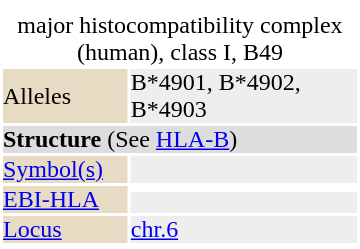<table id="drugInfoBox" style="float: right; clear: right; margin: 0 0 0.5em 1em; background: #ffffff;" class="toccolours" border=0 cellpadding=0 align=right width="240px">
<tr>
<td align="center" colspan="3"></td>
</tr>
<tr style="text-align: center; line-height: 1.00;background:#eeeeee">
<td colspan="3" color="white"></td>
</tr>
<tr>
<td align="center" colspan="2"></td>
</tr>
<tr>
<td align="center" colspan="2"><div>major histocompatibility complex (human), class I, B49</div></td>
</tr>
<tr>
<td bgcolor="#e7dcc3">Alleles</td>
<td bgcolor="#eeeeee">B*4901, B*4902, B*4903<br></td>
</tr>
<tr>
<td colspan="2" bgcolor="#dddddd"><strong>Structure</strong> (See <a href='#'>HLA-B</a>)</td>
</tr>
<tr>
<td bgcolor="#e7dcc3"><a href='#'>Symbol(s)</a></td>
<td bgcolor="#eeeeee"></td>
</tr>
<tr>
<td bgcolor="#e7dcc3" Rowspan = 3><a href='#'>EBI-HLA</a></td>
<td bgcolor="#eeeeee"></td>
</tr>
<tr>
<td bgcolor="#eeeeee"></td>
</tr>
<tr>
<td bgcolor="#eeeeee"></td>
</tr>
<tr>
<td bgcolor="#e7dcc3"><a href='#'>Locus</a></td>
<td bgcolor="#eeeeee"><a href='#'>chr.6</a> <em></em></td>
</tr>
<tr>
</tr>
</table>
